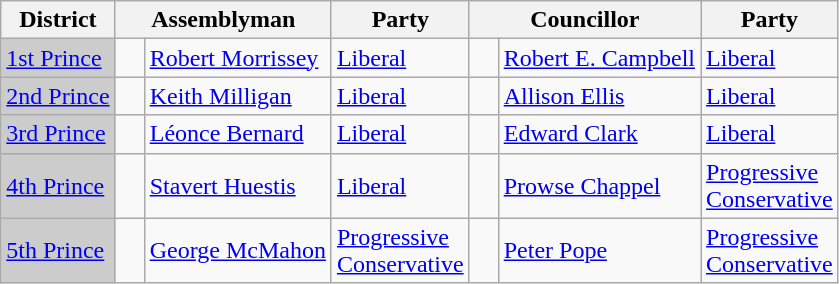<table class="wikitable">
<tr>
<th>District</th>
<th colspan="2">Assemblyman</th>
<th>Party</th>
<th colspan="2">Councillor</th>
<th>Party</th>
</tr>
<tr>
<td bgcolor="CCCCCC"><a href='#'>1st Prince</a></td>
<td>   </td>
<td><a href='#'>Robert Morrissey</a></td>
<td><a href='#'>Liberal</a></td>
<td>   </td>
<td><a href='#'>Robert E. Campbell</a></td>
<td><a href='#'>Liberal</a></td>
</tr>
<tr>
<td bgcolor="CCCCCC"><a href='#'>2nd Prince</a></td>
<td>   </td>
<td><a href='#'>Keith Milligan</a></td>
<td><a href='#'>Liberal</a></td>
<td>   </td>
<td><a href='#'>Allison Ellis</a></td>
<td><a href='#'>Liberal</a></td>
</tr>
<tr>
<td bgcolor="CCCCCC"><a href='#'>3rd Prince</a></td>
<td>   </td>
<td><a href='#'>Léonce Bernard</a></td>
<td><a href='#'>Liberal</a></td>
<td>   </td>
<td><a href='#'>Edward Clark</a></td>
<td><a href='#'>Liberal</a></td>
</tr>
<tr>
<td bgcolor="CCCCCC"><a href='#'>4th Prince</a></td>
<td>   </td>
<td><a href='#'>Stavert Huestis</a></td>
<td><a href='#'>Liberal</a></td>
<td>    <br></td>
<td><a href='#'>Prowse Chappel</a></td>
<td><a href='#'>Progressive <br> Conservative</a></td>
</tr>
<tr>
<td bgcolor="CCCCCC"><a href='#'>5th Prince</a></td>
<td>   </td>
<td><a href='#'>George McMahon</a></td>
<td><a href='#'>Progressive <br> Conservative</a></td>
<td>   </td>
<td><a href='#'>Peter Pope</a></td>
<td><a href='#'>Progressive <br> Conservative</a></td>
</tr>
</table>
